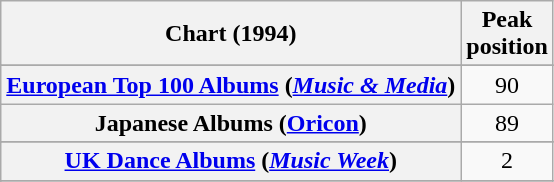<table class="wikitable plainrowheaders sortable" style="text-align:center;">
<tr>
<th scope="col">Chart (1994)</th>
<th scope="col">Peak<br>position</th>
</tr>
<tr>
</tr>
<tr>
</tr>
<tr>
<th scope="row"><a href='#'>European Top 100 Albums</a> (<em><a href='#'>Music & Media</a></em>)</th>
<td>90</td>
</tr>
<tr>
<th scope="row">Japanese Albums (<a href='#'>Oricon</a>)</th>
<td>89</td>
</tr>
<tr>
</tr>
<tr>
</tr>
<tr>
<th scope="row"><a href='#'>UK Dance Albums</a> (<em><a href='#'>Music Week</a></em>)</th>
<td>2</td>
</tr>
<tr>
</tr>
<tr>
</tr>
</table>
